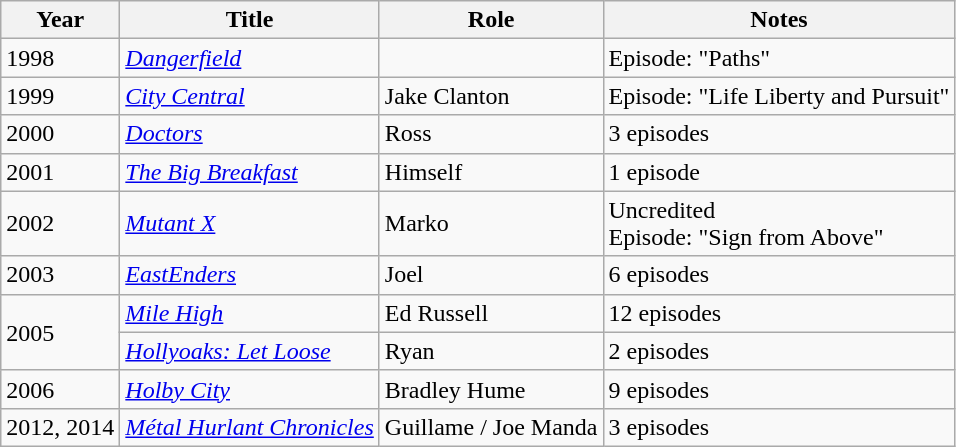<table class="sortable wikitable">
<tr>
<th>Year</th>
<th>Title</th>
<th>Role</th>
<th class="unsortable">Notes</th>
</tr>
<tr>
<td>1998</td>
<td><em><a href='#'>Dangerfield</a></em></td>
<td></td>
<td>Episode: "Paths"</td>
</tr>
<tr>
<td>1999</td>
<td><em><a href='#'>City Central</a></em></td>
<td>Jake Clanton</td>
<td>Episode: "Life Liberty and Pursuit"</td>
</tr>
<tr>
<td>2000</td>
<td><em><a href='#'>Doctors</a></em></td>
<td>Ross</td>
<td>3 episodes</td>
</tr>
<tr>
<td>2001</td>
<td><em><a href='#'>The Big Breakfast</a></em></td>
<td>Himself</td>
<td>1 episode</td>
</tr>
<tr>
<td>2002</td>
<td><em><a href='#'>Mutant X</a></em></td>
<td>Marko</td>
<td>Uncredited<br>Episode: "Sign from Above"</td>
</tr>
<tr>
<td>2003</td>
<td><em><a href='#'>EastEnders</a></em></td>
<td>Joel</td>
<td>6 episodes</td>
</tr>
<tr>
<td rowspan=2>2005</td>
<td><em><a href='#'>Mile High</a></em></td>
<td>Ed Russell</td>
<td>12 episodes</td>
</tr>
<tr>
<td><em><a href='#'>Hollyoaks: Let Loose</a></em></td>
<td>Ryan</td>
<td>2 episodes</td>
</tr>
<tr>
<td>2006</td>
<td><em><a href='#'>Holby City</a></em></td>
<td>Bradley Hume</td>
<td>9 episodes</td>
</tr>
<tr>
<td>2012, 2014</td>
<td><em><a href='#'>Métal Hurlant Chronicles</a></em></td>
<td>Guillame / Joe Manda</td>
<td>3 episodes</td>
</tr>
</table>
